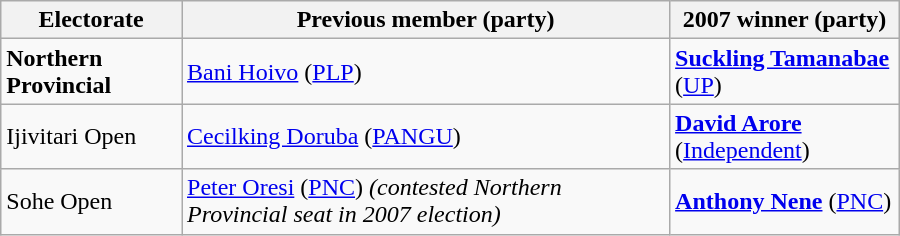<table class="wikitable" style="text-align: left;" width="600">
<tr>
<th>Electorate</th>
<th>Previous member (party)</th>
<th>2007 winner (party)</th>
</tr>
<tr>
<td><strong>Northern Provincial</strong></td>
<td><a href='#'>Bani Hoivo</a> (<a href='#'>PLP</a>)</td>
<td><strong><a href='#'>Suckling Tamanabae</a></strong> (<a href='#'>UP</a>) </td>
</tr>
<tr>
<td>Ijivitari Open</td>
<td><a href='#'>Cecilking Doruba</a> (<a href='#'>PANGU</a>)</td>
<td><strong><a href='#'>David Arore</a></strong> (<a href='#'>Independent</a>) </td>
</tr>
<tr>
<td>Sohe Open</td>
<td><a href='#'>Peter Oresi</a> (<a href='#'>PNC</a>) <em>(contested Northern Provincial seat in 2007 election)</em> </td>
<td><strong><a href='#'>Anthony Nene</a></strong> (<a href='#'>PNC</a>) </td>
</tr>
</table>
